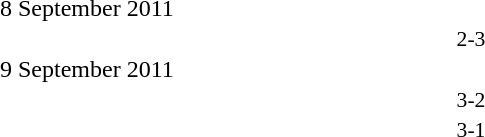<table style="width:50%;" cellspacing="1">
<tr>
<th width=15%></th>
<th width=10%></th>
<th width=15%></th>
</tr>
<tr>
<td>8 September 2011</td>
</tr>
<tr style=font-size:90%>
<td align=right></td>
<td align=center>2-3</td>
<td></td>
</tr>
<tr>
<td>9 September 2011</td>
</tr>
<tr style=font-size:90%>
<td align=right></td>
<td align=center>3-2</td>
<td></td>
</tr>
<tr style=font-size:90%>
<td align=right></td>
<td align=center>3-1</td>
<td></td>
</tr>
</table>
